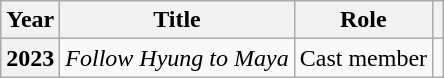<table class="wikitable  plainrowheaders">
<tr>
<th scope="col">Year</th>
<th scope="col">Title</th>
<th scope="col">Role</th>
<th scope="col" class="unsortable"></th>
</tr>
<tr>
<th scope="row">2023</th>
<td><em>Follow Hyung to Maya</em></td>
<td>Cast member</td>
<td style="text-align:center"></td>
</tr>
</table>
